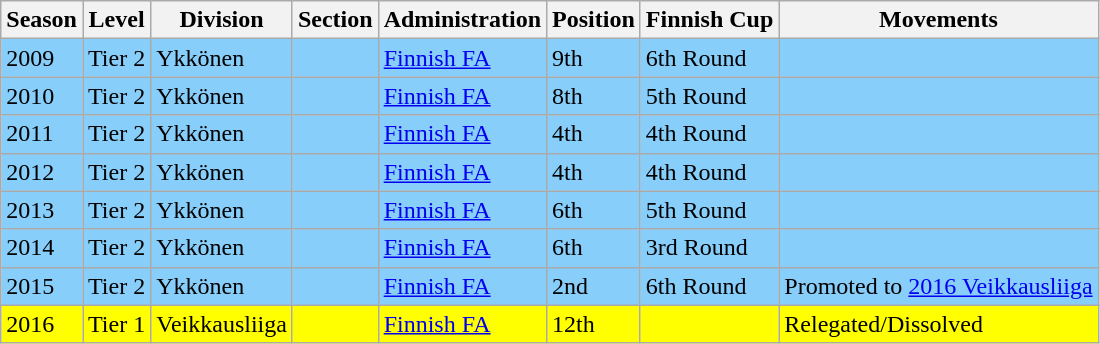<table class="wikitable">
<tr style="background:#f0f6fa;">
<th>Season</th>
<th>Level</th>
<th>Division</th>
<th>Section</th>
<th>Administration</th>
<th>Position</th>
<th>Finnish Cup</th>
<th>Movements</th>
</tr>
<tr>
<td style="background:#87CEFA;">2009</td>
<td style="background:#87CEFA;">Tier 2</td>
<td style="background:#87CEFA;">Ykkönen</td>
<td style="background:#87CEFA;"></td>
<td style="background:#87CEFA;"><a href='#'>Finnish FA</a></td>
<td style="background:#87CEFA;">9th</td>
<td style="background:#87CEFA;">6th Round</td>
<td style="background:#87CEFA;"></td>
</tr>
<tr>
<td style="background:#87CEFA;">2010</td>
<td style="background:#87CEFA;">Tier 2</td>
<td style="background:#87CEFA;">Ykkönen</td>
<td style="background:#87CEFA;"></td>
<td style="background:#87CEFA;"><a href='#'>Finnish FA</a></td>
<td style="background:#87CEFA;">8th</td>
<td style="background:#87CEFA;">5th Round</td>
<td style="background:#87CEFA;"></td>
</tr>
<tr>
<td style="background:#87CEFA;">2011</td>
<td style="background:#87CEFA;">Tier 2</td>
<td style="background:#87CEFA;">Ykkönen</td>
<td style="background:#87CEFA;"></td>
<td style="background:#87CEFA;"><a href='#'>Finnish FA</a></td>
<td style="background:#87CEFA;">4th</td>
<td style="background:#87CEFA;">4th Round</td>
<td style="background:#87CEFA;"></td>
</tr>
<tr>
<td style="background:#87CEFA;">2012</td>
<td style="background:#87CEFA;">Tier 2</td>
<td style="background:#87CEFA;">Ykkönen</td>
<td style="background:#87CEFA;"></td>
<td style="background:#87CEFA;"><a href='#'>Finnish FA</a></td>
<td style="background:#87CEFA;">4th</td>
<td style="background:#87CEFA;">4th Round</td>
<td style="background:#87CEFA;"></td>
</tr>
<tr>
<td style="background:#87CEFA;">2013</td>
<td style="background:#87CEFA;">Tier 2</td>
<td style="background:#87CEFA;">Ykkönen</td>
<td style="background:#87CEFA;"></td>
<td style="background:#87CEFA;"><a href='#'>Finnish FA</a></td>
<td style="background:#87CEFA;">6th</td>
<td style="background:#87CEFA;">5th Round</td>
<td style="background:#87CEFA;"></td>
</tr>
<tr>
<td style="background:#87CEFA;">2014</td>
<td style="background:#87CEFA;">Tier 2</td>
<td style="background:#87CEFA;">Ykkönen</td>
<td style="background:#87CEFA;"></td>
<td style="background:#87CEFA;"><a href='#'>Finnish FA</a></td>
<td style="background:#87CEFA;">6th</td>
<td style="background:#87CEFA;">3rd Round</td>
<td style="background:#87CEFA;"></td>
</tr>
<tr>
<td style="background:#87CEFA;">2015</td>
<td style="background:#87CEFA;">Tier 2</td>
<td style="background:#87CEFA;">Ykkönen</td>
<td style="background:#87CEFA;"></td>
<td style="background:#87CEFA;"><a href='#'>Finnish FA</a></td>
<td style="background:#87CEFA;">2nd</td>
<td style="background:#87CEFA;">6th Round</td>
<td style="background:#87CEFA;">Promoted to <a href='#'>2016 Veikkausliiga</a></td>
</tr>
<tr>
<td style="background:#FFFF00;">2016</td>
<td style="background:#FFFF00;">Tier 1</td>
<td style="background:#FFFF00;">Veikkausliiga</td>
<td style="background:#FFFF00;"></td>
<td style="background:#FFFF00;"><a href='#'>Finnish FA</a></td>
<td style="background:#FFFF00;">12th</td>
<td style="background:#FFFF00;"></td>
<td style="background:#FFFF00;">Relegated/Dissolved</td>
</tr>
</table>
